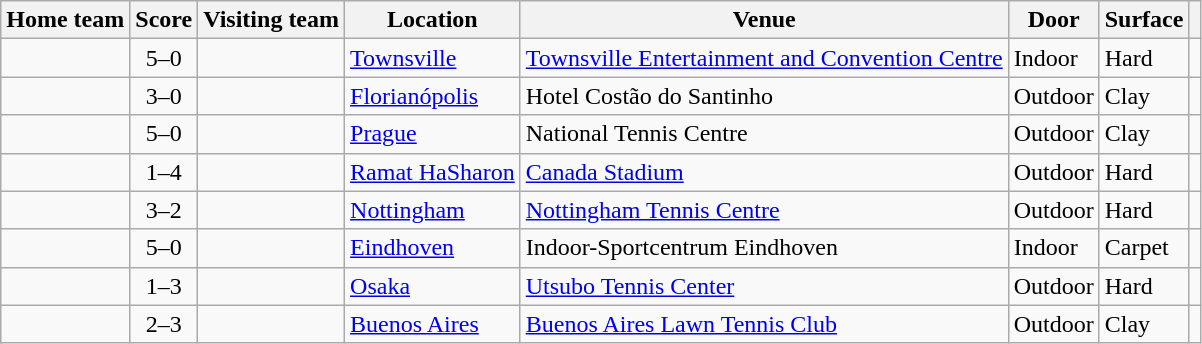<table class="wikitable" style="border:1px solid #aaa;">
<tr>
<th>Home team</th>
<th>Score</th>
<th>Visiting team</th>
<th>Location</th>
<th>Venue</th>
<th>Door</th>
<th>Surface</th>
<th></th>
</tr>
<tr>
<td><strong></strong></td>
<td style="text-align:center;">5–0</td>
<td></td>
<td><a href='#'>Townsville</a></td>
<td><a href='#'>Townsville Entertainment and Convention Centre</a></td>
<td>Indoor</td>
<td>Hard</td>
<td></td>
</tr>
<tr>
<td><strong></strong></td>
<td style="text-align:center;">3–0</td>
<td></td>
<td><a href='#'>Florianópolis</a></td>
<td>Hotel Costão do Santinho</td>
<td>Outdoor</td>
<td>Clay</td>
<td></td>
</tr>
<tr>
<td><strong></strong></td>
<td style="text-align:center;">5–0</td>
<td></td>
<td><a href='#'>Prague</a></td>
<td>National Tennis Centre</td>
<td>Outdoor</td>
<td>Clay</td>
<td></td>
</tr>
<tr>
<td></td>
<td style="text-align:center;">1–4</td>
<td><strong></strong></td>
<td><a href='#'>Ramat HaSharon</a></td>
<td><a href='#'>Canada Stadium</a></td>
<td>Outdoor</td>
<td>Hard</td>
<td></td>
</tr>
<tr>
<td><strong></strong></td>
<td style="text-align:center;">3–2</td>
<td></td>
<td><a href='#'>Nottingham</a></td>
<td><a href='#'>Nottingham Tennis Centre</a></td>
<td>Outdoor</td>
<td>Hard</td>
<td></td>
</tr>
<tr>
<td><strong></strong></td>
<td style="text-align:center;">5–0</td>
<td></td>
<td><a href='#'>Eindhoven</a></td>
<td>Indoor-Sportcentrum Eindhoven</td>
<td>Indoor</td>
<td>Carpet</td>
<td></td>
</tr>
<tr>
<td></td>
<td style="text-align:center;">1–3</td>
<td><strong></strong></td>
<td><a href='#'>Osaka</a></td>
<td><a href='#'>Utsubo Tennis Center</a></td>
<td>Outdoor</td>
<td>Hard</td>
<td></td>
</tr>
<tr>
<td></td>
<td style="text-align:center;">2–3</td>
<td><strong></strong></td>
<td><a href='#'>Buenos Aires</a></td>
<td><a href='#'>Buenos Aires Lawn Tennis Club</a></td>
<td>Outdoor</td>
<td>Clay</td>
<td></td>
</tr>
</table>
